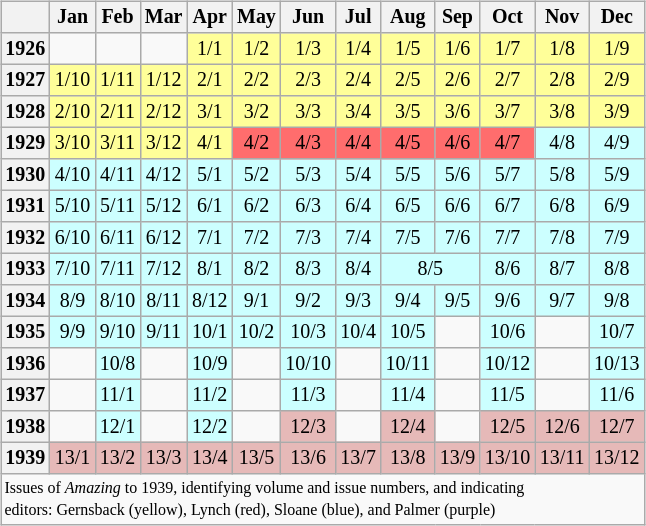<table class="wikitable" style="font-size: 10pt; line-height: 11pt; margin-left: 2em; text-align: center; float: right">
<tr>
<th></th>
<th>Jan</th>
<th>Feb</th>
<th>Mar</th>
<th>Apr</th>
<th>May</th>
<th>Jun</th>
<th>Jul</th>
<th>Aug</th>
<th>Sep</th>
<th>Oct</th>
<th>Nov</th>
<th>Dec</th>
</tr>
<tr>
<th>1926</th>
<td></td>
<td></td>
<td></td>
<td bgcolor=#ffff99>1/1</td>
<td bgcolor=#ffff99>1/2</td>
<td bgcolor=#ffff99>1/3</td>
<td bgcolor=#ffff99>1/4</td>
<td bgcolor=#ffff99>1/5</td>
<td bgcolor=#ffff99>1/6</td>
<td bgcolor=#ffff99>1/7</td>
<td bgcolor=#ffff99>1/8</td>
<td bgcolor=#ffff99>1/9</td>
</tr>
<tr>
<th>1927</th>
<td bgcolor=#ffff99>1/10</td>
<td bgcolor=#ffff99>1/11</td>
<td bgcolor=#ffff99>1/12</td>
<td bgcolor=#ffff99>2/1</td>
<td bgcolor=#ffff99>2/2</td>
<td bgcolor=#ffff99>2/3</td>
<td bgcolor=#ffff99>2/4</td>
<td bgcolor=#ffff99>2/5</td>
<td bgcolor=#ffff99>2/6</td>
<td bgcolor=#ffff99>2/7</td>
<td bgcolor=#ffff99>2/8</td>
<td bgcolor=#ffff99>2/9</td>
</tr>
<tr>
<th>1928</th>
<td bgcolor=#ffff99>2/10</td>
<td bgcolor=#ffff99>2/11</td>
<td bgcolor=#ffff99>2/12</td>
<td bgcolor=#ffff99>3/1</td>
<td bgcolor=#ffff99>3/2</td>
<td bgcolor=#ffff99>3/3</td>
<td bgcolor=#ffff99>3/4</td>
<td bgcolor=#ffff99>3/5</td>
<td bgcolor=#ffff99>3/6</td>
<td bgcolor=#ffff99>3/7</td>
<td bgcolor=#ffff99>3/8</td>
<td bgcolor=#ffff99>3/9</td>
</tr>
<tr>
<th>1929</th>
<td bgcolor=#ffff99>3/10</td>
<td bgcolor=#ffff99>3/11</td>
<td bgcolor=#ffff99>3/12</td>
<td bgcolor=#ffff99>4/1</td>
<td bgcolor=#ff6d6d>4/2</td>
<td bgcolor=#ff6d6d>4/3</td>
<td bgcolor=#ff6d6d>4/4</td>
<td bgcolor=#ff6d6d>4/5</td>
<td bgcolor=#ff6d6d>4/6</td>
<td bgcolor=#ff6d6d>4/7</td>
<td bgcolor=#ccffff>4/8</td>
<td bgcolor=#ccffff>4/9</td>
</tr>
<tr>
<th>1930</th>
<td bgcolor=#ccffff>4/10</td>
<td bgcolor=#ccffff>4/11</td>
<td bgcolor=#ccffff>4/12</td>
<td bgcolor=#ccffff>5/1</td>
<td bgcolor=#ccffff>5/2</td>
<td bgcolor=#ccffff>5/3</td>
<td bgcolor=#ccffff>5/4</td>
<td bgcolor=#ccffff>5/5</td>
<td bgcolor=#ccffff>5/6</td>
<td bgcolor=#ccffff>5/7</td>
<td bgcolor=#ccffff>5/8</td>
<td bgcolor=#ccffff>5/9</td>
</tr>
<tr>
<th>1931</th>
<td bgcolor=#ccffff>5/10</td>
<td bgcolor=#ccffff>5/11</td>
<td bgcolor=#ccffff>5/12</td>
<td bgcolor=#ccffff>6/1</td>
<td bgcolor=#ccffff>6/2</td>
<td bgcolor=#ccffff>6/3</td>
<td bgcolor=#ccffff>6/4</td>
<td bgcolor=#ccffff>6/5</td>
<td bgcolor=#ccffff>6/6</td>
<td bgcolor=#ccffff>6/7</td>
<td bgcolor=#ccffff>6/8</td>
<td bgcolor=#ccffff>6/9</td>
</tr>
<tr>
<th>1932</th>
<td bgcolor=#ccffff>6/10</td>
<td bgcolor=#ccffff>6/11</td>
<td bgcolor=#ccffff>6/12</td>
<td bgcolor=#ccffff>7/1</td>
<td bgcolor=#ccffff>7/2</td>
<td bgcolor=#ccffff>7/3</td>
<td bgcolor=#ccffff>7/4</td>
<td bgcolor=#ccffff>7/5</td>
<td bgcolor=#ccffff>7/6</td>
<td bgcolor=#ccffff>7/7</td>
<td bgcolor=#ccffff>7/8</td>
<td bgcolor=#ccffff>7/9</td>
</tr>
<tr>
<th>1933</th>
<td bgcolor=#ccffff>7/10</td>
<td bgcolor=#ccffff>7/11</td>
<td bgcolor=#ccffff>7/12</td>
<td bgcolor=#ccffff>8/1</td>
<td bgcolor=#ccffff>8/2</td>
<td bgcolor=#ccffff>8/3</td>
<td bgcolor=#ccffff>8/4</td>
<td colspan="2" bgcolor=#ccffff>8/5</td>
<td bgcolor=#ccffff>8/6</td>
<td bgcolor=#ccffff>8/7</td>
<td bgcolor=#ccffff>8/8</td>
</tr>
<tr>
<th>1934</th>
<td bgcolor=#ccffff>8/9</td>
<td bgcolor=#ccffff>8/10</td>
<td bgcolor=#ccffff>8/11</td>
<td bgcolor=#ccffff>8/12</td>
<td bgcolor=#ccffff>9/1</td>
<td bgcolor=#ccffff>9/2</td>
<td bgcolor=#ccffff>9/3</td>
<td bgcolor=#ccffff>9/4</td>
<td bgcolor=#ccffff>9/5</td>
<td bgcolor=#ccffff>9/6</td>
<td bgcolor=#ccffff>9/7</td>
<td bgcolor=#ccffff>9/8</td>
</tr>
<tr>
<th>1935</th>
<td bgcolor=#ccffff>9/9</td>
<td bgcolor=#ccffff>9/10</td>
<td bgcolor=#ccffff>9/11</td>
<td bgcolor=#ccffff>10/1</td>
<td bgcolor=#ccffff>10/2</td>
<td bgcolor=#ccffff>10/3</td>
<td bgcolor=#ccffff>10/4</td>
<td bgcolor=#ccffff>10/5</td>
<td></td>
<td bgcolor=#ccffff>10/6</td>
<td></td>
<td bgcolor=#ccffff>10/7</td>
</tr>
<tr>
<th>1936</th>
<td></td>
<td bgcolor=#ccffff>10/8</td>
<td></td>
<td bgcolor=#ccffff>10/9</td>
<td></td>
<td bgcolor=#ccffff>10/10</td>
<td></td>
<td bgcolor=#ccffff>10/11</td>
<td></td>
<td bgcolor=#ccffff>10/12</td>
<td></td>
<td bgcolor=#ccffff>10/13</td>
</tr>
<tr>
<th>1937</th>
<td></td>
<td bgcolor=#ccffff>11/1</td>
<td></td>
<td bgcolor=#ccffff>11/2</td>
<td></td>
<td bgcolor=#ccffff>11/3</td>
<td></td>
<td bgcolor=#ccffff>11/4</td>
<td></td>
<td bgcolor=#ccffff>11/5</td>
<td></td>
<td bgcolor=#ccffff>11/6</td>
</tr>
<tr>
<th>1938</th>
<td></td>
<td bgcolor=#ccffff>12/1</td>
<td></td>
<td bgcolor=#ccffff>12/2</td>
<td></td>
<td bgcolor=#e6b9b8>12/3</td>
<td></td>
<td bgcolor=#e6b9b8>12/4</td>
<td></td>
<td bgcolor=#e6b9b8>12/5</td>
<td bgcolor=#e6b9b8>12/6</td>
<td bgcolor=#e6b9b8>12/7</td>
</tr>
<tr>
<th>1939</th>
<td bgcolor=#e6b9b8>13/1</td>
<td bgcolor=#e6b9b8>13/2</td>
<td bgcolor=#e6b9b8>13/3</td>
<td bgcolor=#e6b9b8>13/4</td>
<td bgcolor=#e6b9b8>13/5</td>
<td bgcolor=#e6b9b8>13/6</td>
<td bgcolor=#e6b9b8>13/7</td>
<td bgcolor=#e6b9b8>13/8</td>
<td bgcolor=#e6b9b8>13/9</td>
<td bgcolor=#e6b9b8>13/10</td>
<td bgcolor=#e6b9b8>13/11</td>
<td bgcolor=#e6b9b8>13/12</td>
</tr>
<tr>
<td colspan="13" style="font-size: 8pt; text-align:left">Issues of <em>Amazing</em> to 1939, identifying volume and issue numbers, and indicating<br>editors: Gernsback (yellow), Lynch (red), Sloane (blue), and Palmer (purple)</td>
</tr>
</table>
